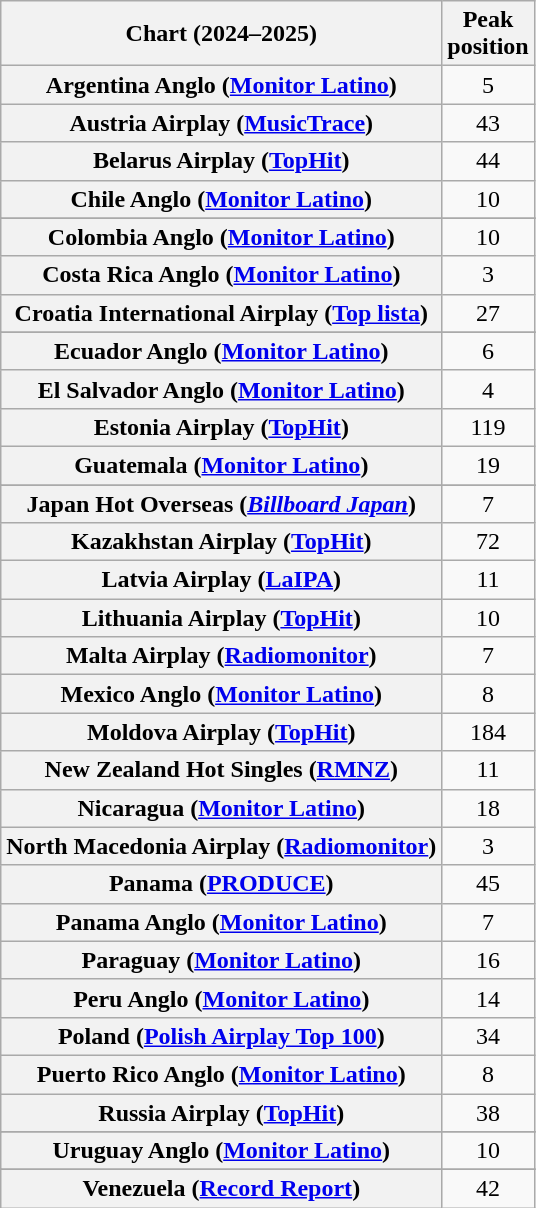<table class="wikitable sortable plainrowheaders" style="text-align:center">
<tr>
<th scope="col">Chart (2024–2025)</th>
<th scope="col">Peak<br>position</th>
</tr>
<tr>
<th scope="row">Argentina Anglo (<a href='#'>Monitor Latino</a>)</th>
<td>5</td>
</tr>
<tr>
<th scope="row">Austria Airplay (<a href='#'>MusicTrace</a>)</th>
<td>43</td>
</tr>
<tr>
<th scope="row">Belarus Airplay (<a href='#'>TopHit</a>)</th>
<td>44</td>
</tr>
<tr>
<th scope="row">Chile Anglo (<a href='#'>Monitor Latino</a>)</th>
<td>10</td>
</tr>
<tr>
</tr>
<tr>
<th scope="row">Colombia Anglo (<a href='#'>Monitor Latino</a>)</th>
<td>10</td>
</tr>
<tr>
<th scope="row">Costa Rica Anglo (<a href='#'>Monitor Latino</a>)</th>
<td>3</td>
</tr>
<tr>
<th scope="row">Croatia International Airplay (<a href='#'>Top lista</a>)</th>
<td>27</td>
</tr>
<tr>
</tr>
<tr>
<th scope="row">Ecuador Anglo (<a href='#'>Monitor Latino</a>)</th>
<td>6</td>
</tr>
<tr>
<th scope="row">El Salvador Anglo (<a href='#'>Monitor Latino</a>)</th>
<td>4</td>
</tr>
<tr>
<th scope="row">Estonia Airplay (<a href='#'>TopHit</a>)</th>
<td>119</td>
</tr>
<tr>
<th scope="row">Guatemala (<a href='#'>Monitor Latino</a>)</th>
<td>19</td>
</tr>
<tr>
</tr>
<tr>
</tr>
<tr>
<th scope="row">Japan Hot Overseas (<em><a href='#'>Billboard Japan</a></em>)</th>
<td>7</td>
</tr>
<tr>
<th scope="row">Kazakhstan Airplay (<a href='#'>TopHit</a>)</th>
<td>72</td>
</tr>
<tr>
<th scope="row">Latvia Airplay (<a href='#'>LaIPA</a>)</th>
<td>11</td>
</tr>
<tr>
<th scope="row">Lithuania Airplay (<a href='#'>TopHit</a>)</th>
<td>10</td>
</tr>
<tr>
<th scope="row">Malta Airplay (<a href='#'>Radiomonitor</a>)</th>
<td>7</td>
</tr>
<tr>
<th scope="row">Mexico Anglo (<a href='#'>Monitor Latino</a>)</th>
<td>8</td>
</tr>
<tr>
<th scope="row">Moldova Airplay (<a href='#'>TopHit</a>)</th>
<td>184</td>
</tr>
<tr>
<th scope="row">New Zealand Hot Singles (<a href='#'>RMNZ</a>)</th>
<td>11</td>
</tr>
<tr>
<th scope="row">Nicaragua (<a href='#'>Monitor Latino</a>)</th>
<td>18</td>
</tr>
<tr>
<th scope="row">North Macedonia Airplay (<a href='#'>Radiomonitor</a>)</th>
<td>3</td>
</tr>
<tr>
<th scope="row">Panama (<a href='#'>PRODUCE</a>)</th>
<td>45</td>
</tr>
<tr>
<th scope="row">Panama Anglo (<a href='#'>Monitor Latino</a>)</th>
<td>7</td>
</tr>
<tr>
<th scope="row">Paraguay (<a href='#'>Monitor Latino</a>)</th>
<td>16</td>
</tr>
<tr>
<th scope="row">Peru Anglo (<a href='#'>Monitor Latino</a>)</th>
<td>14</td>
</tr>
<tr>
<th scope="row">Poland (<a href='#'>Polish Airplay Top 100</a>)</th>
<td>34</td>
</tr>
<tr>
<th scope="row">Puerto Rico Anglo (<a href='#'>Monitor Latino</a>)</th>
<td>8</td>
</tr>
<tr>
<th scope="row">Russia Airplay (<a href='#'>TopHit</a>)</th>
<td>38</td>
</tr>
<tr>
</tr>
<tr>
<th scope="row">Uruguay Anglo (<a href='#'>Monitor Latino</a>)</th>
<td>10</td>
</tr>
<tr>
</tr>
<tr>
<th scope="row">Venezuela (<a href='#'>Record Report</a>)</th>
<td>42</td>
</tr>
</table>
